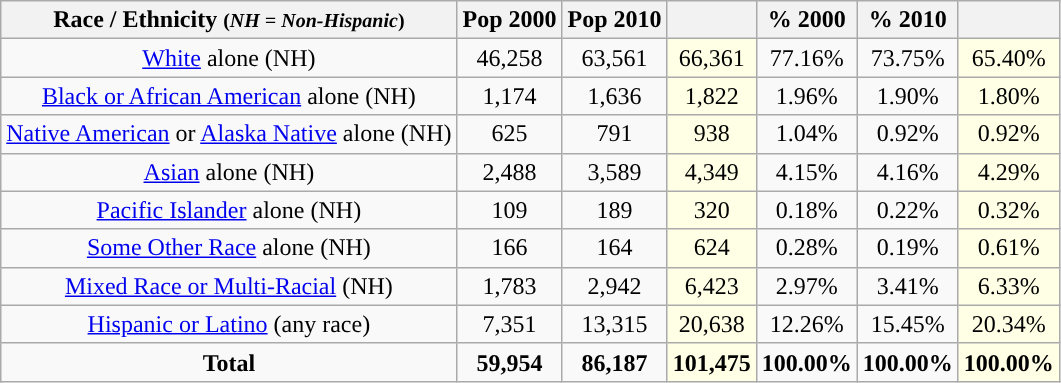<table class="wikitable" style="text-align:center;">
<tr>
<th>Race / Ethnicity <small>(<em>NH = Non-Hispanic</em>)</small></th>
<th>Pop 2000</th>
<th>Pop 2010</th>
<th></th>
<th>% 2000</th>
<th>% 2010</th>
<th></th>
</tr>
<tr>
<td><a href='#'>White</a> alone (NH)</td>
<td>46,258</td>
<td>63,561</td>
<td style='background: #ffffe6;'>66,361</td>
<td>77.16%</td>
<td>73.75%</td>
<td style='background: #ffffe6;'>65.40%</td>
</tr>
<tr>
<td><a href='#'>Black or African American</a> alone (NH)</td>
<td>1,174</td>
<td>1,636</td>
<td style='background: #ffffe6;'>1,822</td>
<td>1.96%</td>
<td>1.90%</td>
<td style='background: #ffffe6;'>1.80%</td>
</tr>
<tr>
<td><a href='#'>Native American</a> or <a href='#'>Alaska Native</a> alone (NH)</td>
<td>625</td>
<td>791</td>
<td style='background: #ffffe6;'>938</td>
<td>1.04%</td>
<td>0.92%</td>
<td style='background: #ffffe6;'>0.92%</td>
</tr>
<tr>
<td><a href='#'>Asian</a> alone (NH)</td>
<td>2,488</td>
<td>3,589</td>
<td style='background: #ffffe6;'>4,349</td>
<td>4.15%</td>
<td>4.16%</td>
<td style='background: #ffffe6;'>4.29%</td>
</tr>
<tr>
<td><a href='#'>Pacific Islander</a> alone (NH)</td>
<td>109</td>
<td>189</td>
<td style='background: #ffffe6;'>320</td>
<td>0.18%</td>
<td>0.22%</td>
<td style='background: #ffffe6;'>0.32%</td>
</tr>
<tr>
<td><a href='#'>Some Other Race</a> alone (NH)</td>
<td>166</td>
<td>164</td>
<td style='background: #ffffe6;'>624</td>
<td>0.28%</td>
<td>0.19%</td>
<td style='background: #ffffe6;'>0.61%</td>
</tr>
<tr>
<td><a href='#'>Mixed Race or Multi-Racial</a> (NH)</td>
<td>1,783</td>
<td>2,942</td>
<td style='background: #ffffe6;'>6,423</td>
<td>2.97%</td>
<td>3.41%</td>
<td style='background: #ffffe6;'>6.33%</td>
</tr>
<tr>
<td><a href='#'>Hispanic or Latino</a> (any race)</td>
<td>7,351</td>
<td>13,315</td>
<td style='background: #ffffe6;'>20,638</td>
<td>12.26%</td>
<td>15.45%</td>
<td style='background: #ffffe6;'>20.34%</td>
</tr>
<tr>
<td><strong>Total</strong></td>
<td><strong>59,954</strong></td>
<td><strong>86,187</strong></td>
<td style='background: #ffffe6;'><strong>101,475</strong></td>
<td><strong>100.00%</strong></td>
<td><strong>100.00%</strong></td>
<td style='background: #ffffe6;'><strong>100.00%</strong></td>
</tr>
</table>
